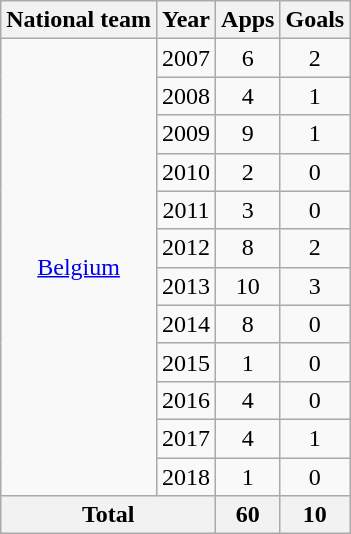<table class="wikitable" style="text-align:center">
<tr>
<th>National team</th>
<th>Year</th>
<th>Apps</th>
<th>Goals</th>
</tr>
<tr>
<td rowspan="12"><a href='#'>Belgium</a></td>
<td>2007</td>
<td>6</td>
<td>2</td>
</tr>
<tr>
<td>2008</td>
<td>4</td>
<td>1</td>
</tr>
<tr>
<td>2009</td>
<td>9</td>
<td>1</td>
</tr>
<tr>
<td>2010</td>
<td>2</td>
<td>0</td>
</tr>
<tr>
<td>2011</td>
<td>3</td>
<td>0</td>
</tr>
<tr>
<td>2012</td>
<td>8</td>
<td>2</td>
</tr>
<tr>
<td>2013</td>
<td>10</td>
<td>3</td>
</tr>
<tr>
<td>2014</td>
<td>8</td>
<td>0</td>
</tr>
<tr>
<td>2015</td>
<td>1</td>
<td>0</td>
</tr>
<tr>
<td>2016</td>
<td>4</td>
<td>0</td>
</tr>
<tr>
<td>2017</td>
<td>4</td>
<td>1</td>
</tr>
<tr>
<td>2018</td>
<td>1</td>
<td>0</td>
</tr>
<tr>
<th colspan="2">Total</th>
<th>60</th>
<th>10</th>
</tr>
</table>
